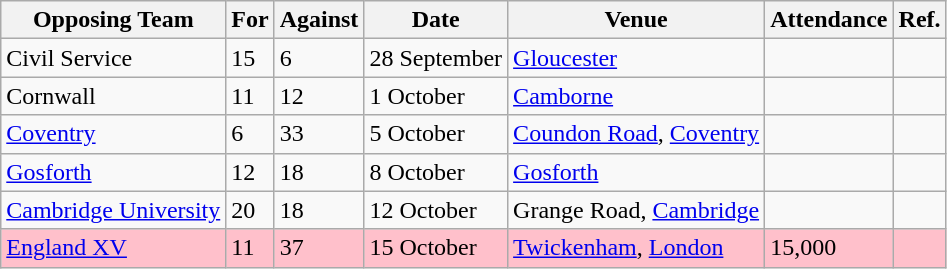<table class="wikitable">
<tr>
<th>Opposing Team</th>
<th>For</th>
<th>Against</th>
<th>Date</th>
<th>Venue</th>
<th>Attendance</th>
<th>Ref.</th>
</tr>
<tr>
<td>Civil Service</td>
<td>15</td>
<td>6</td>
<td>28 September</td>
<td><a href='#'>Gloucester</a></td>
<td></td>
<td></td>
</tr>
<tr>
<td>Cornwall</td>
<td>11</td>
<td>12</td>
<td>1 October</td>
<td><a href='#'>Camborne</a></td>
<td></td>
<td></td>
</tr>
<tr>
<td><a href='#'>Coventry</a></td>
<td>6</td>
<td>33</td>
<td>5 October</td>
<td><a href='#'>Coundon Road</a>, <a href='#'>Coventry</a></td>
<td></td>
<td></td>
</tr>
<tr>
<td><a href='#'>Gosforth</a></td>
<td>12</td>
<td>18</td>
<td>8 October</td>
<td><a href='#'>Gosforth</a></td>
<td></td>
<td></td>
</tr>
<tr>
<td><a href='#'>Cambridge University</a></td>
<td>20</td>
<td>18</td>
<td>12 October</td>
<td>Grange Road, <a href='#'>Cambridge</a></td>
<td></td>
<td></td>
</tr>
<tr style="background:pink">
<td><a href='#'>England XV</a></td>
<td>11</td>
<td>37</td>
<td>15 October</td>
<td><a href='#'>Twickenham</a>, <a href='#'>London</a></td>
<td>15,000</td>
<td></td>
</tr>
</table>
